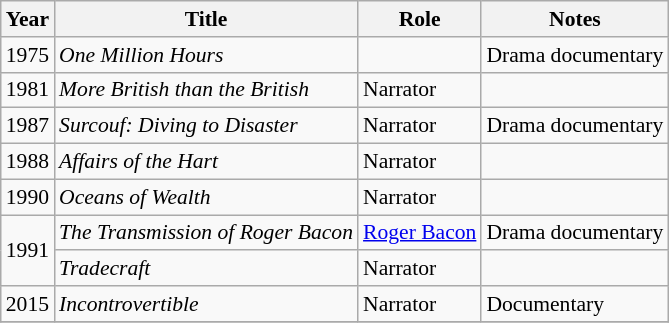<table class="wikitable" style="font-size: 90%;">
<tr>
<th>Year</th>
<th>Title</th>
<th>Role</th>
<th>Notes</th>
</tr>
<tr>
<td>1975</td>
<td><em>One Million Hours</em></td>
<td></td>
<td>Drama documentary</td>
</tr>
<tr>
<td>1981</td>
<td><em>More British than the British</em></td>
<td>Narrator</td>
<td></td>
</tr>
<tr>
<td>1987</td>
<td><em>Surcouf: Diving to Disaster</em></td>
<td>Narrator</td>
<td>Drama documentary</td>
</tr>
<tr>
<td>1988</td>
<td><em>Affairs of the Hart</em></td>
<td>Narrator</td>
<td></td>
</tr>
<tr>
<td>1990</td>
<td><em>Oceans of Wealth</em></td>
<td>Narrator</td>
<td></td>
</tr>
<tr>
<td rowspan="2">1991</td>
<td><em>The Transmission of Roger Bacon</em></td>
<td><a href='#'>Roger Bacon</a></td>
<td>Drama documentary</td>
</tr>
<tr>
<td><em>Tradecraft</em></td>
<td>Narrator</td>
<td></td>
</tr>
<tr>
<td>2015</td>
<td><em>Incontrovertible</em></td>
<td>Narrator</td>
<td>Documentary</td>
</tr>
<tr>
</tr>
</table>
